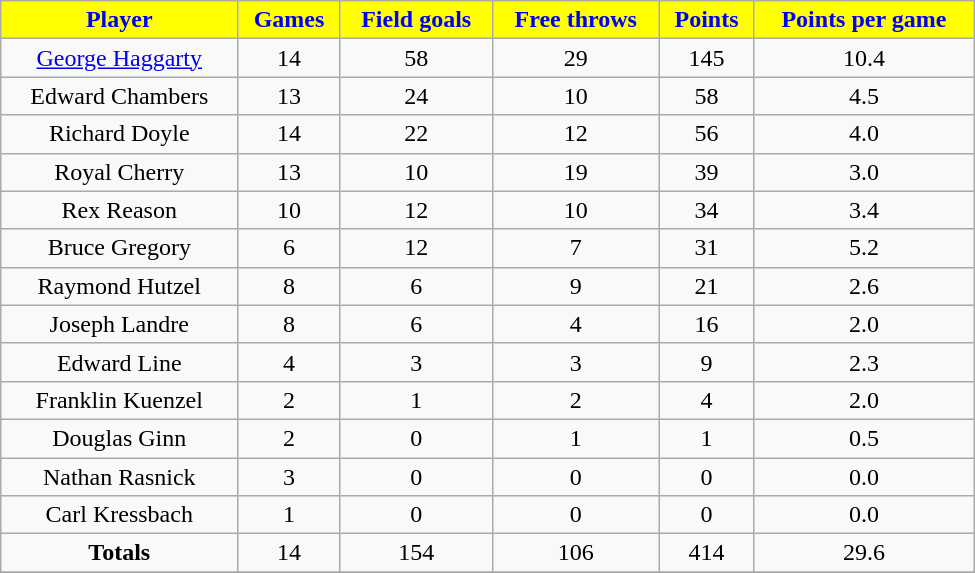<table class="wikitable" width="650">
<tr align="center"  style="background:yellow;color:blue;">
<td><strong>Player</strong></td>
<td><strong>Games</strong></td>
<td><strong>Field goals</strong></td>
<td><strong>Free throws</strong></td>
<td><strong>Points</strong></td>
<td><strong>Points per game</strong></td>
</tr>
<tr align="center" bgcolor="">
<td><a href='#'>George Haggarty</a></td>
<td>14</td>
<td>58</td>
<td>29</td>
<td>145</td>
<td>10.4</td>
</tr>
<tr align="center" bgcolor="">
<td>Edward Chambers</td>
<td>13</td>
<td>24</td>
<td>10</td>
<td>58</td>
<td>4.5</td>
</tr>
<tr align="center" bgcolor="">
<td>Richard Doyle</td>
<td>14</td>
<td>22</td>
<td>12</td>
<td>56</td>
<td>4.0</td>
</tr>
<tr align="center" bgcolor="">
<td>Royal Cherry</td>
<td>13</td>
<td>10</td>
<td>19</td>
<td>39</td>
<td>3.0</td>
</tr>
<tr align="center" bgcolor="">
<td>Rex Reason</td>
<td>10</td>
<td>12</td>
<td>10</td>
<td>34</td>
<td>3.4</td>
</tr>
<tr align="center" bgcolor="">
<td>Bruce Gregory</td>
<td>6</td>
<td>12</td>
<td>7</td>
<td>31</td>
<td>5.2</td>
</tr>
<tr align="center" bgcolor="">
<td>Raymond Hutzel</td>
<td>8</td>
<td>6</td>
<td>9</td>
<td>21</td>
<td>2.6</td>
</tr>
<tr align="center" bgcolor="">
<td>Joseph Landre</td>
<td>8</td>
<td>6</td>
<td>4</td>
<td>16</td>
<td>2.0</td>
</tr>
<tr align="center" bgcolor="">
<td>Edward Line</td>
<td>4</td>
<td>3</td>
<td>3</td>
<td>9</td>
<td>2.3</td>
</tr>
<tr align="center" bgcolor="">
<td>Franklin Kuenzel</td>
<td>2</td>
<td>1</td>
<td>2</td>
<td>4</td>
<td>2.0</td>
</tr>
<tr align="center" bgcolor="">
<td>Douglas Ginn</td>
<td>2</td>
<td>0</td>
<td>1</td>
<td>1</td>
<td>0.5</td>
</tr>
<tr align="center" bgcolor="">
<td>Nathan Rasnick</td>
<td>3</td>
<td>0</td>
<td>0</td>
<td>0</td>
<td>0.0</td>
</tr>
<tr align="center" bgcolor="">
<td>Carl Kressbach</td>
<td>1</td>
<td>0</td>
<td>0</td>
<td>0</td>
<td>0.0</td>
</tr>
<tr align="center" bgcolor="">
<td><strong>Totals</strong></td>
<td>14</td>
<td>154</td>
<td>106</td>
<td>414</td>
<td>29.6</td>
</tr>
<tr align="center" bgcolor="">
</tr>
</table>
